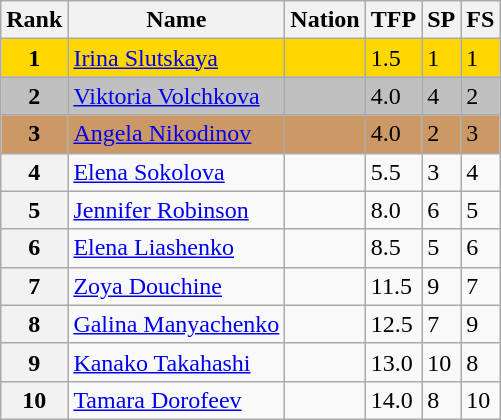<table class="wikitable">
<tr>
<th>Rank</th>
<th>Name</th>
<th>Nation</th>
<th>TFP</th>
<th>SP</th>
<th>FS</th>
</tr>
<tr bgcolor="gold">
<td align="center"><strong>1</strong></td>
<td><a href='#'>Irina Slutskaya</a></td>
<td></td>
<td>1.5</td>
<td>1</td>
<td>1</td>
</tr>
<tr bgcolor="silver">
<td align="center"><strong>2</strong></td>
<td><a href='#'>Viktoria Volchkova</a></td>
<td></td>
<td>4.0</td>
<td>4</td>
<td>2</td>
</tr>
<tr bgcolor="cc9966">
<td align="center"><strong>3</strong></td>
<td><a href='#'>Angela Nikodinov</a></td>
<td></td>
<td>4.0</td>
<td>2</td>
<td>3</td>
</tr>
<tr>
<th>4</th>
<td><a href='#'>Elena Sokolova</a></td>
<td></td>
<td>5.5</td>
<td>3</td>
<td>4</td>
</tr>
<tr>
<th>5</th>
<td><a href='#'>Jennifer Robinson</a></td>
<td></td>
<td>8.0</td>
<td>6</td>
<td>5</td>
</tr>
<tr>
<th>6</th>
<td><a href='#'>Elena Liashenko</a></td>
<td></td>
<td>8.5</td>
<td>5</td>
<td>6</td>
</tr>
<tr>
<th>7</th>
<td><a href='#'>Zoya Douchine</a></td>
<td></td>
<td>11.5</td>
<td>9</td>
<td>7</td>
</tr>
<tr>
<th>8</th>
<td><a href='#'>Galina Manyachenko</a></td>
<td></td>
<td>12.5</td>
<td>7</td>
<td>9</td>
</tr>
<tr>
<th>9</th>
<td><a href='#'>Kanako Takahashi</a></td>
<td></td>
<td>13.0</td>
<td>10</td>
<td>8</td>
</tr>
<tr>
<th>10</th>
<td><a href='#'>Tamara Dorofeev</a></td>
<td></td>
<td>14.0</td>
<td>8</td>
<td>10</td>
</tr>
</table>
